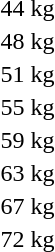<table>
<tr>
<td rowspan=2>44 kg</td>
<td rowspan=2></td>
<td rowspan=2></td>
<td></td>
</tr>
<tr>
<td></td>
</tr>
<tr>
<td rowspan=2>48 kg</td>
<td rowspan=2></td>
<td rowspan=2></td>
<td></td>
</tr>
<tr>
<td></td>
</tr>
<tr>
<td rowspan=2>51 kg</td>
<td rowspan=2></td>
<td rowspan=2></td>
<td></td>
</tr>
<tr>
<td></td>
</tr>
<tr>
<td rowspan=2>55 kg</td>
<td rowspan=2></td>
<td rowspan=2></td>
<td></td>
</tr>
<tr>
<td></td>
</tr>
<tr>
<td rowspan=2>59 kg</td>
<td rowspan=2></td>
<td rowspan=2></td>
<td></td>
</tr>
<tr>
<td></td>
</tr>
<tr>
<td rowspan=2>63 kg</td>
<td rowspan=2></td>
<td rowspan=2></td>
<td></td>
</tr>
<tr>
<td></td>
</tr>
<tr>
<td rowspan=2>67 kg</td>
<td rowspan=2></td>
<td rowspan=2></td>
<td></td>
</tr>
<tr>
<td></td>
</tr>
<tr>
<td rowspan=2>72 kg</td>
<td rowspan=2></td>
<td rowspan=2></td>
<td></td>
</tr>
<tr>
<td></td>
</tr>
<tr>
</tr>
</table>
